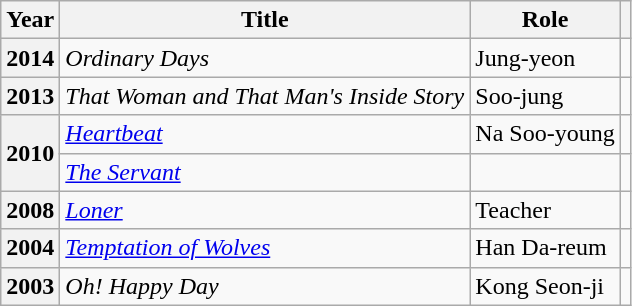<table class="wikitable plainrowheaders sortable">
<tr>
<th scope="col">Year</th>
<th scope="col">Title</th>
<th scope="col">Role</th>
<th scope="col" class="unsortable"></th>
</tr>
<tr>
<th scope="row">2014</th>
<td><em>Ordinary Days</em></td>
<td>Jung-yeon</td>
<td style="text-align:center"></td>
</tr>
<tr>
<th scope="row">2013</th>
<td><em>That Woman and That Man's Inside Story</em></td>
<td>Soo-jung</td>
<td style="text-align:center"></td>
</tr>
<tr>
<th scope="row" rowspan="2">2010</th>
<td><em><a href='#'>Heartbeat</a></em></td>
<td>Na Soo-young</td>
<td style="text-align:center"></td>
</tr>
<tr>
<td><em><a href='#'>The Servant</a></em></td>
<td></td>
<td style="text-align:center"></td>
</tr>
<tr>
<th scope="row">2008</th>
<td><em><a href='#'>Loner</a></em></td>
<td>Teacher</td>
<td style="text-align:center"></td>
</tr>
<tr>
<th scope="row">2004</th>
<td><em><a href='#'>Temptation of Wolves</a></em></td>
<td>Han Da-reum</td>
<td style="text-align:center"></td>
</tr>
<tr>
<th scope="row">2003</th>
<td><em>Oh! Happy Day</em></td>
<td>Kong Seon-ji</td>
<td style="text-align:center"></td>
</tr>
</table>
